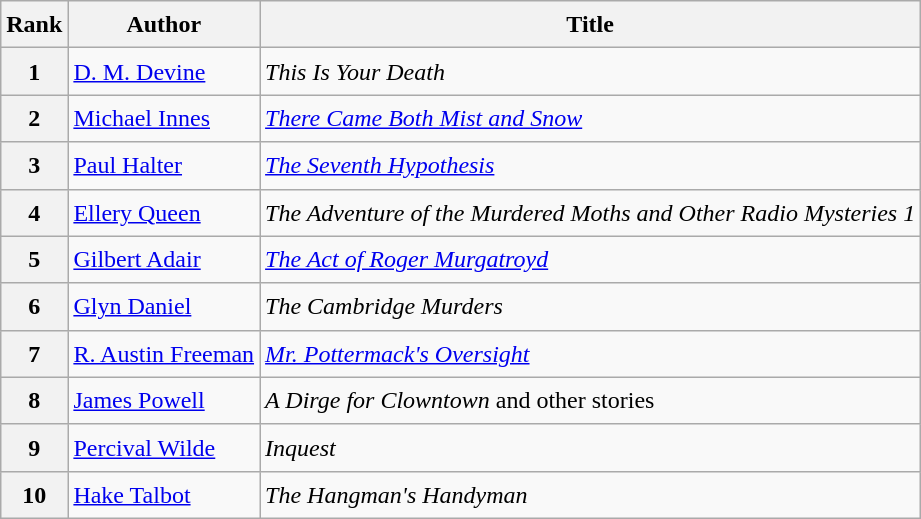<table class="wikitable sortable" style="font-size:1.00em; line-height:1.5em;">
<tr>
<th>Rank</th>
<th>Author</th>
<th>Title</th>
</tr>
<tr>
<th>1</th>
<td><a href='#'>D. M. Devine</a></td>
<td><em>This Is Your Death</em></td>
</tr>
<tr>
<th>2</th>
<td><a href='#'>Michael Innes</a></td>
<td><em><a href='#'>There Came Both Mist and Snow</a></em></td>
</tr>
<tr>
<th>3</th>
<td><a href='#'>Paul Halter</a></td>
<td><em><a href='#'>The Seventh Hypothesis</a></em></td>
</tr>
<tr>
<th>4</th>
<td><a href='#'>Ellery Queen</a></td>
<td><em>The Adventure of the Murdered Moths and Other Radio Mysteries 1</em></td>
</tr>
<tr>
<th>5</th>
<td><a href='#'>Gilbert Adair</a></td>
<td><em><a href='#'>The Act of Roger Murgatroyd</a></em></td>
</tr>
<tr>
<th>6</th>
<td><a href='#'>Glyn Daniel</a></td>
<td><em>The Cambridge Murders</em></td>
</tr>
<tr>
<th>7</th>
<td><a href='#'>R. Austin Freeman</a></td>
<td><em><a href='#'>Mr. Pottermack's Oversight</a></em></td>
</tr>
<tr>
<th>8</th>
<td><a href='#'>James Powell</a></td>
<td><em>A Dirge for Clowntown</em> and other stories</td>
</tr>
<tr>
<th>9</th>
<td><a href='#'>Percival Wilde</a></td>
<td><em>Inquest</em></td>
</tr>
<tr>
<th>10</th>
<td><a href='#'>Hake Talbot</a></td>
<td><em>The Hangman's Handyman</em></td>
</tr>
</table>
